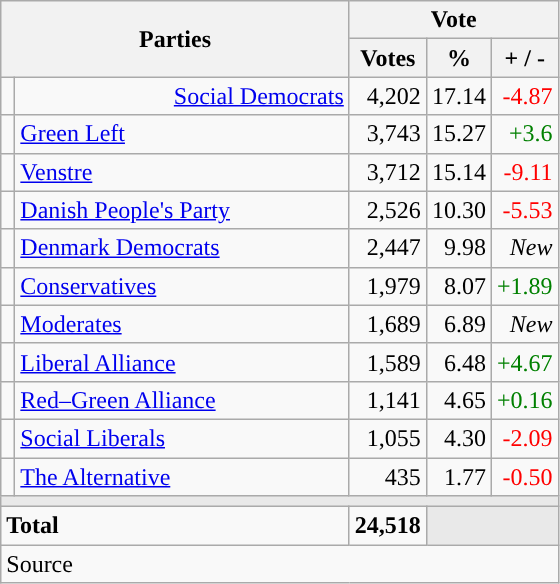<table class="wikitable" style="text-align:right;">
<tr>
<th style="text-align:centre;" rowspan="2" colspan="2" width="225">Parties</th>
<th colspan="3">Vote</th>
</tr>
<tr>
<th width="15">Votes</th>
<th width="15">%</th>
<th width="15">+ / -</th>
</tr>
<tr>
<td width=2 bgcolor=></td>
<td><a href='#'>Social Democrats</a></td>
<td>4,202</td>
<td>17.14</td>
<td style=color:red;>-4.87</td>
</tr>
<tr>
<td width=2 bgcolor=></td>
<td align=left><a href='#'>Green Left</a></td>
<td>3,743</td>
<td>15.27</td>
<td style=color:green;>+3.6</td>
</tr>
<tr>
<td width=2 bgcolor=></td>
<td align=left><a href='#'>Venstre</a></td>
<td>3,712</td>
<td>15.14</td>
<td style=color:red;>-9.11</td>
</tr>
<tr>
<td width=2 bgcolor=></td>
<td align=left><a href='#'>Danish People's Party</a></td>
<td>2,526</td>
<td>10.30</td>
<td style=color:red;>-5.53</td>
</tr>
<tr>
<td width=2 bgcolor=></td>
<td align=left><a href='#'>Denmark Democrats</a></td>
<td>2,447</td>
<td>9.98</td>
<td><em>New</em></td>
</tr>
<tr>
<td width=2 bgcolor=></td>
<td align=left><a href='#'>Conservatives</a></td>
<td>1,979</td>
<td>8.07</td>
<td style=color:green;>+1.89</td>
</tr>
<tr>
<td width=2 bgcolor=></td>
<td align=left><a href='#'>Moderates</a></td>
<td>1,689</td>
<td>6.89</td>
<td><em>New</em></td>
</tr>
<tr>
<td width=2 bgcolor=></td>
<td align=left><a href='#'>Liberal Alliance</a></td>
<td>1,589</td>
<td>6.48</td>
<td style=color:green;>+4.67</td>
</tr>
<tr>
<td width=2 bgcolor=></td>
<td align=left><a href='#'>Red–Green Alliance</a></td>
<td>1,141</td>
<td>4.65</td>
<td style=color:green;>+0.16</td>
</tr>
<tr>
<td width=2 bgcolor=></td>
<td align=left><a href='#'>Social Liberals</a></td>
<td>1,055</td>
<td>4.30</td>
<td style=color:red;>-2.09</td>
</tr>
<tr>
<td width=2 bgcolor=></td>
<td align=left><a href='#'>The Alternative</a></td>
<td>435</td>
<td>1.77</td>
<td style=color:red;>-0.50</td>
</tr>
<tr>
<td colspan="7" bgcolor="#E9E9E9"></td>
</tr>
<tr>
<td align="left" colspan="2"><strong>Total</strong></td>
<td><strong>24,518</strong></td>
<td bgcolor=#E9E9E9 colspan=2></td>
</tr>
<tr>
<td align="left" colspan="6">Source</td>
</tr>
</table>
